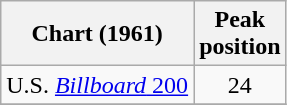<table class="wikitable">
<tr>
<th>Chart (1961)</th>
<th>Peak<br>position</th>
</tr>
<tr>
<td>U.S. <a href='#'><em>Billboard</em> 200</a></td>
<td align="center">24</td>
</tr>
<tr>
</tr>
</table>
